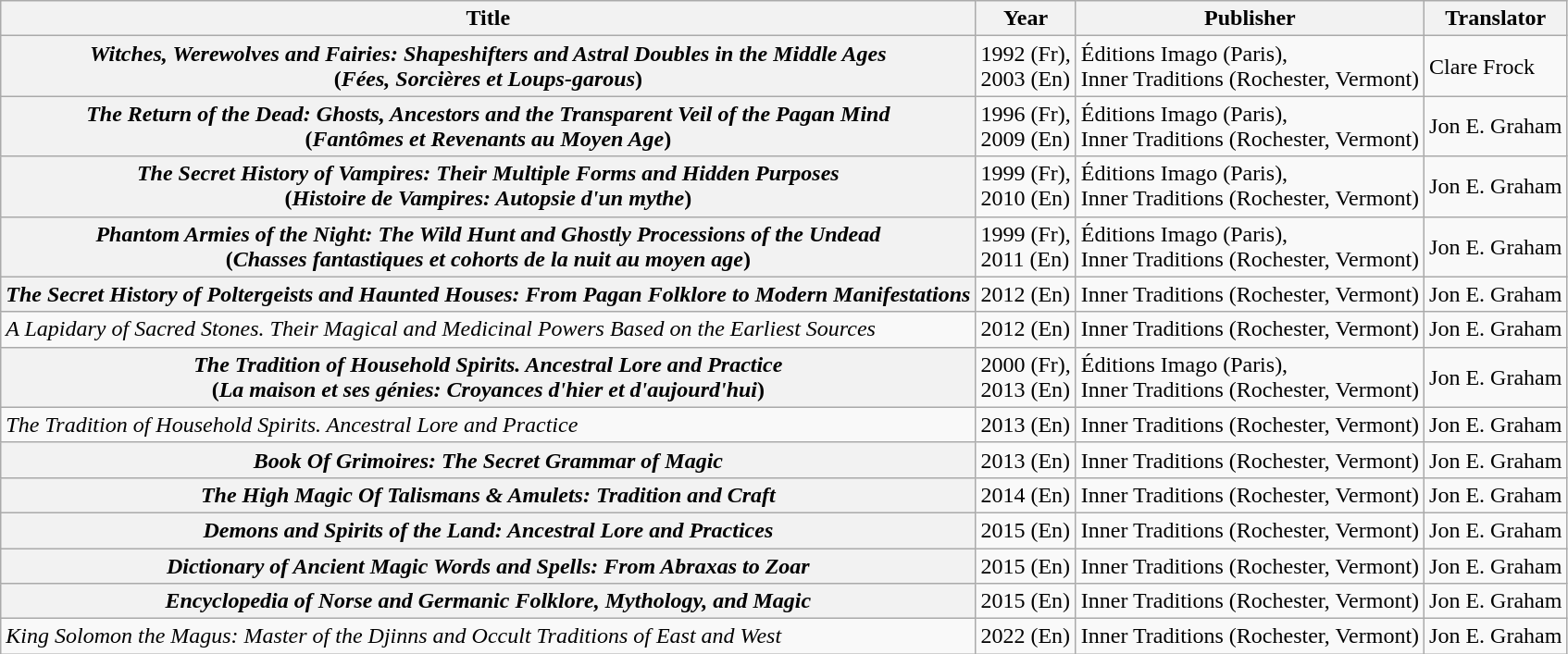<table class="wikitable plainrowheaders sortable">
<tr>
<th scope="col">Title</th>
<th scope="col">Year</th>
<th scope="col">Publisher</th>
<th scope="col">Translator</th>
</tr>
<tr>
<th scope="row"><em>Witches, Werewolves and Fairies: Shapeshifters and Astral Doubles in the Middle Ages</em><br> (<em>Fées, Sorcières et Loups-garous</em>)</th>
<td>1992 (Fr),<br> 2003 (En)</td>
<td>Éditions Imago (Paris),<br> Inner Traditions (Rochester, Vermont)</td>
<td>Clare Frock</td>
</tr>
<tr>
<th scope="row"><em>The Return of the Dead: Ghosts, Ancestors and the Transparent Veil of the Pagan Mind</em><br> (<em>Fantômes et Revenants au Moyen Age</em>)</th>
<td>1996 (Fr),<br> 2009 (En)</td>
<td>Éditions Imago (Paris),<br> Inner Traditions (Rochester, Vermont)</td>
<td>Jon E. Graham</td>
</tr>
<tr>
<th scope="row"><em>The Secret History of Vampires: Their Multiple Forms and Hidden Purposes</em><br> (<em>Histoire de Vampires: Autopsie d'un mythe</em>)</th>
<td>1999 (Fr),<br> 2010 (En)</td>
<td>Éditions Imago (Paris),<br> Inner Traditions (Rochester, Vermont)</td>
<td>Jon E. Graham</td>
</tr>
<tr>
<th scope="row"><em>Phantom Armies of the Night: The Wild Hunt and Ghostly Processions of the Undead</em><br> (<em>Chasses fantastiques et cohorts de la nuit au moyen age</em>)</th>
<td>1999 (Fr),<br> 2011 (En)</td>
<td>Éditions Imago (Paris),<br> Inner Traditions (Rochester, Vermont)</td>
<td>Jon E. Graham</td>
</tr>
<tr>
<th scope="row"><em>The Secret History of Poltergeists and Haunted Houses: From Pagan Folklore to Modern Manifestations</em></th>
<td>2012 (En)</td>
<td>Inner Traditions (Rochester, Vermont)</td>
<td>Jon E. Graham</td>
</tr>
<tr>
<td scope="row"><em>A Lapidary of Sacred Stones. Their Magical and Medicinal Powers Based on the Earliest Sources</em></td>
<td>2012 (En)</td>
<td>Inner Traditions (Rochester, Vermont)</td>
<td>Jon E. Graham</td>
</tr>
<tr>
<th scope="row"><em>The Tradition of Household Spirits. Ancestral Lore and Practice</em><br> (<em>La maison et ses génies: Croyances d'hier et d'aujourd'hui</em>)</th>
<td>2000 (Fr),<br> 2013 (En)</td>
<td>Éditions Imago (Paris),<br> Inner Traditions (Rochester, Vermont)</td>
<td>Jon E. Graham</td>
</tr>
<tr>
<td scope="row"><em>The Tradition of Household Spirits. Ancestral Lore and Practice</em></td>
<td>2013 (En)</td>
<td>Inner Traditions (Rochester, Vermont)</td>
<td>Jon E. Graham</td>
</tr>
<tr>
<th scope="row"><em>Book Of Grimoires: The Secret Grammar of Magic</em></th>
<td>2013 (En)</td>
<td>Inner Traditions (Rochester, Vermont)</td>
<td>Jon E. Graham</td>
</tr>
<tr>
<th scope="row"><em>The High Magic Of Talismans & Amulets: Tradition and Craft</em></th>
<td>2014 (En)</td>
<td>Inner Traditions (Rochester, Vermont)</td>
<td>Jon E. Graham</td>
</tr>
<tr>
<th scope="row"><em>Demons and Spirits of the Land: Ancestral Lore and Practices</em></th>
<td>2015 (En)<br></td>
<td>Inner Traditions (Rochester, Vermont)</td>
<td>Jon E. Graham</td>
</tr>
<tr>
<th scope="row"><em>Dictionary of Ancient Magic Words and Spells: From Abraxas to Zoar</em></th>
<td>2015 (En)<br></td>
<td>Inner Traditions (Rochester, Vermont)</td>
<td>Jon E. Graham</td>
</tr>
<tr>
<th scope="row"><em>Encyclopedia of Norse and Germanic Folklore, Mythology, and Magic</em></th>
<td>2015 (En)<br></td>
<td>Inner Traditions (Rochester, Vermont)</td>
<td>Jon E. Graham</td>
</tr>
<tr>
<td scope="row"><em>King Solomon the Magus: Master of the Djinns and Occult Traditions of East and West</em></td>
<td>2022 (En)<br></td>
<td>Inner Traditions (Rochester, Vermont)</td>
<td>Jon E. Graham</td>
</tr>
</table>
